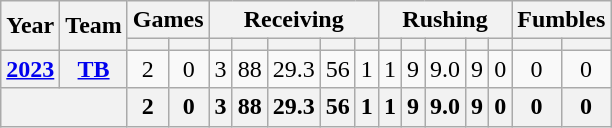<table class="wikitable" style="text-align:center;">
<tr>
<th rowspan="2">Year</th>
<th rowspan="2">Team</th>
<th colspan="2">Games</th>
<th colspan="5">Receiving</th>
<th colspan="5">Rushing</th>
<th colspan="2">Fumbles</th>
</tr>
<tr>
<th></th>
<th></th>
<th></th>
<th></th>
<th></th>
<th></th>
<th></th>
<th></th>
<th></th>
<th></th>
<th></th>
<th></th>
<th></th>
<th></th>
</tr>
<tr>
<th><a href='#'>2023</a></th>
<th><a href='#'>TB</a></th>
<td>2</td>
<td>0</td>
<td>3</td>
<td>88</td>
<td>29.3</td>
<td>56</td>
<td>1</td>
<td>1</td>
<td>9</td>
<td>9.0</td>
<td>9</td>
<td>0</td>
<td>0</td>
<td>0</td>
</tr>
<tr>
<th colspan="2"></th>
<th>2</th>
<th>0</th>
<th>3</th>
<th>88</th>
<th>29.3</th>
<th>56</th>
<th>1</th>
<th>1</th>
<th>9</th>
<th>9.0</th>
<th>9</th>
<th>0</th>
<th>0</th>
<th>0</th>
</tr>
</table>
